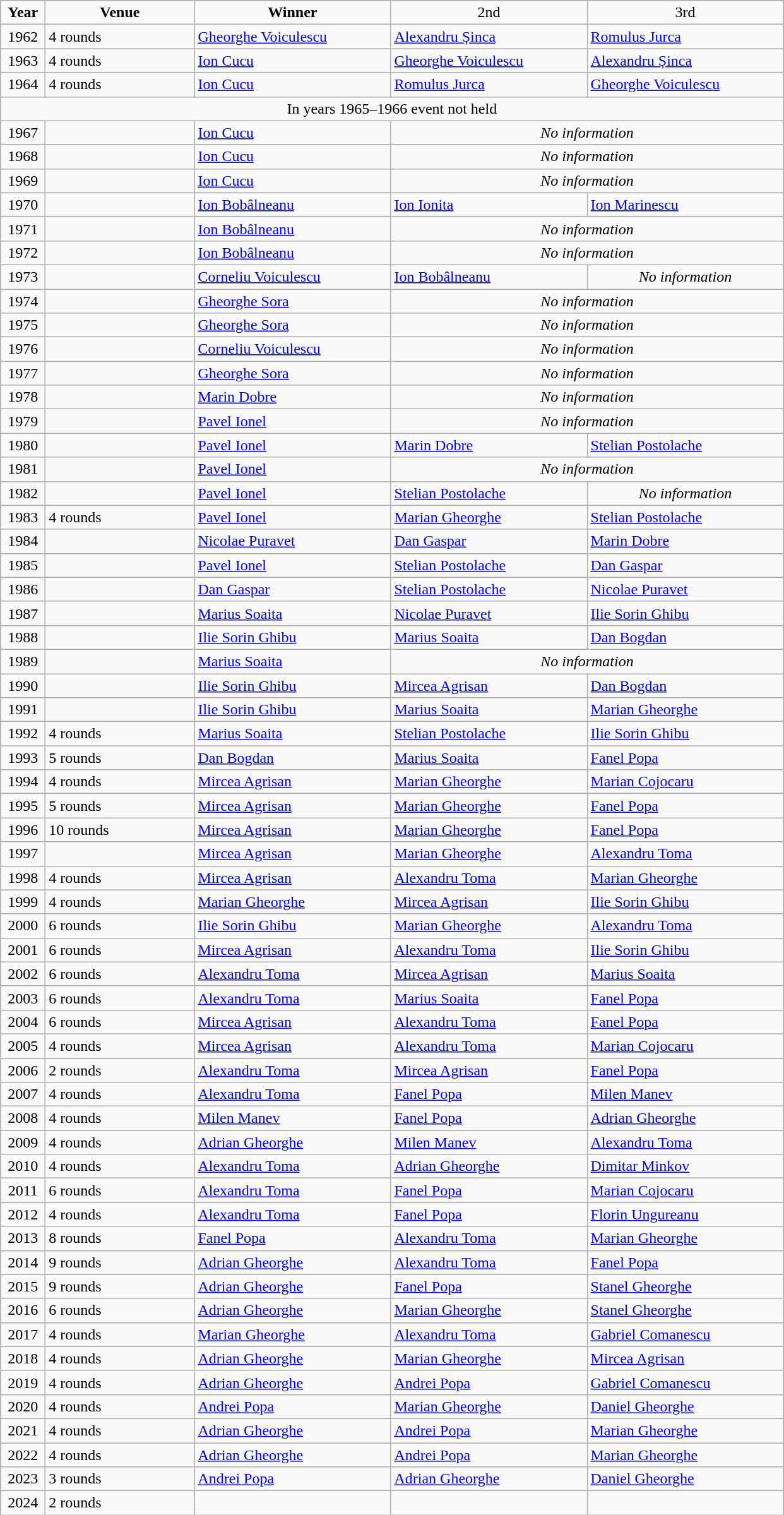<table class="wikitable">
<tr align=center>
<td width=40px  ><strong>Year</strong></td>
<td width=150px><strong>Venue</strong></td>
<td width=200px ><strong>Winner</strong></td>
<td width=200px >2nd</td>
<td width=200px >3rd</td>
</tr>
<tr>
<td align=center>1962</td>
<td>4 rounds</td>
<td><a href='#'>Gheorghe Voiculescu</a></td>
<td><a href='#'>Alexandru Șinca</a></td>
<td><a href='#'>Romulus Jurca</a></td>
</tr>
<tr>
<td align=center>1963</td>
<td>4 rounds</td>
<td><a href='#'>Ion Cucu</a></td>
<td><a href='#'>Gheorghe Voiculescu</a></td>
<td><a href='#'>Alexandru Șinca</a></td>
</tr>
<tr>
<td align=center>1964</td>
<td>4 rounds</td>
<td><a href='#'>Ion Cucu</a></td>
<td><a href='#'>Romulus Jurca</a></td>
<td><a href='#'>Gheorghe Voiculescu</a></td>
</tr>
<tr>
<td align=center colspan=5>In years 1965–1966 event not held</td>
</tr>
<tr>
<td align=center>1967</td>
<td></td>
<td><a href='#'>Ion Cucu</a></td>
<td align=center colspan=2><em>No information</em></td>
</tr>
<tr>
<td align=center>1968</td>
<td></td>
<td><a href='#'>Ion Cucu</a></td>
<td align=center colspan=2><em>No information</em></td>
</tr>
<tr>
<td align=center>1969</td>
<td></td>
<td><a href='#'>Ion Cucu</a></td>
<td align=center colspan=2><em>No information</em></td>
</tr>
<tr>
<td align=center>1970</td>
<td></td>
<td><a href='#'>Ion Bobâlneanu</a></td>
<td><a href='#'>Ion Ionita</a></td>
<td><a href='#'>Ion Marinescu</a></td>
</tr>
<tr>
<td align=center>1971</td>
<td></td>
<td><a href='#'>Ion Bobâlneanu</a></td>
<td align=center colspan=2><em>No information</em></td>
</tr>
<tr>
<td align=center>1972</td>
<td></td>
<td><a href='#'>Ion Bobâlneanu</a></td>
<td align=center colspan=2><em>No information</em></td>
</tr>
<tr>
<td align=center>1973</td>
<td></td>
<td><a href='#'>Corneliu Voiculescu</a></td>
<td><a href='#'>Ion Bobâlneanu</a></td>
<td align=center><em>No information</em></td>
</tr>
<tr>
<td align=center>1974</td>
<td></td>
<td><a href='#'>Gheorghe Sora</a></td>
<td align=center colspan=2><em>No information</em></td>
</tr>
<tr>
<td align=center>1975</td>
<td></td>
<td><a href='#'>Gheorghe Sora</a></td>
<td align=center colspan=2><em>No information</em></td>
</tr>
<tr>
<td align=center>1976</td>
<td></td>
<td><a href='#'>Corneliu Voiculescu</a></td>
<td align=center colspan=2><em>No information</em></td>
</tr>
<tr>
<td align=center>1977</td>
<td></td>
<td><a href='#'>Gheorghe Sora</a></td>
<td align=center colspan=2><em>No information</em></td>
</tr>
<tr>
<td align=center>1978</td>
<td></td>
<td><a href='#'>Marin Dobre</a></td>
<td align=center colspan=2><em>No information</em></td>
</tr>
<tr>
<td align=center>1979</td>
<td></td>
<td><a href='#'>Pavel Ionel</a></td>
<td align=center colspan=2><em>No information</em></td>
</tr>
<tr>
<td align=center>1980</td>
<td></td>
<td><a href='#'>Pavel Ionel</a></td>
<td><a href='#'>Marin Dobre</a></td>
<td><a href='#'>Stelian Postolache</a></td>
</tr>
<tr>
<td align=center>1981</td>
<td></td>
<td><a href='#'>Pavel Ionel</a></td>
<td align=center colspan=2><em>No information</em></td>
</tr>
<tr>
<td align=center>1982</td>
<td></td>
<td><a href='#'>Pavel Ionel</a></td>
<td><a href='#'>Stelian Postolache</a></td>
<td align=center><em>No information</em></td>
</tr>
<tr>
<td align=center>1983</td>
<td>4 rounds</td>
<td><a href='#'>Pavel Ionel</a></td>
<td><a href='#'>Marian Gheorghe</a></td>
<td><a href='#'>Stelian Postolache</a></td>
</tr>
<tr>
<td align=center>1984</td>
<td></td>
<td><a href='#'>Nicolae Puravet</a></td>
<td><a href='#'>Dan Gaspar</a></td>
<td><a href='#'>Marin Dobre</a></td>
</tr>
<tr>
<td align=center>1985</td>
<td></td>
<td><a href='#'>Pavel Ionel</a></td>
<td><a href='#'>Stelian Postolache</a></td>
<td><a href='#'>Dan Gaspar</a></td>
</tr>
<tr>
<td align=center>1986</td>
<td></td>
<td><a href='#'>Dan Gaspar</a></td>
<td><a href='#'>Stelian Postolache</a></td>
<td><a href='#'>Nicolae Puravet</a></td>
</tr>
<tr>
<td align=center>1987</td>
<td></td>
<td><a href='#'>Marius Soaita</a></td>
<td><a href='#'>Nicolae Puravet</a></td>
<td><a href='#'>Ilie Sorin Ghibu</a></td>
</tr>
<tr>
<td align=center>1988</td>
<td></td>
<td><a href='#'>Ilie Sorin Ghibu</a></td>
<td><a href='#'>Marius Soaita</a></td>
<td><a href='#'>Dan Bogdan</a></td>
</tr>
<tr>
<td align=center>1989</td>
<td></td>
<td><a href='#'>Marius Soaita</a></td>
<td align=center colspan=2><em>No information</em></td>
</tr>
<tr>
<td align=center>1990</td>
<td></td>
<td><a href='#'>Ilie Sorin Ghibu</a></td>
<td><a href='#'>Mircea Agrisan</a></td>
<td><a href='#'>Dan Bogdan</a></td>
</tr>
<tr>
<td align=center>1991</td>
<td></td>
<td><a href='#'>Ilie Sorin Ghibu</a></td>
<td><a href='#'>Marius Soaita</a></td>
<td><a href='#'>Marian Gheorghe</a></td>
</tr>
<tr>
<td align=center>1992</td>
<td>4 rounds</td>
<td><a href='#'>Marius Soaita</a></td>
<td><a href='#'>Stelian Postolache</a></td>
<td><a href='#'>Ilie Sorin Ghibu</a></td>
</tr>
<tr>
<td align=center>1993</td>
<td>5 rounds</td>
<td><a href='#'>Dan Bogdan</a></td>
<td><a href='#'>Marius Soaita</a></td>
<td><a href='#'>Fanel Popa</a></td>
</tr>
<tr>
<td align=center>1994</td>
<td>4 rounds</td>
<td><a href='#'>Mircea Agrisan</a></td>
<td><a href='#'>Marian Gheorghe</a></td>
<td><a href='#'>Marian Cojocaru</a></td>
</tr>
<tr>
<td align=center>1995</td>
<td>5 rounds</td>
<td><a href='#'>Mircea Agrisan</a></td>
<td><a href='#'>Marian Gheorghe</a></td>
<td><a href='#'>Fanel Popa</a></td>
</tr>
<tr>
<td align=center>1996</td>
<td>10 rounds</td>
<td><a href='#'>Mircea Agrisan</a></td>
<td><a href='#'>Marian Gheorghe</a></td>
<td><a href='#'>Fanel Popa</a></td>
</tr>
<tr>
<td align=center>1997</td>
<td></td>
<td><a href='#'>Mircea Agrisan</a></td>
<td><a href='#'>Marian Gheorghe</a></td>
<td><a href='#'>Alexandru Toma</a></td>
</tr>
<tr>
<td align=center>1998</td>
<td>4 rounds</td>
<td><a href='#'>Mircea Agrisan</a></td>
<td><a href='#'>Alexandru Toma</a></td>
<td><a href='#'>Marian Gheorghe</a></td>
</tr>
<tr>
<td align=center>1999</td>
<td>4 rounds</td>
<td><a href='#'>Marian Gheorghe</a></td>
<td><a href='#'>Mircea Agrisan</a></td>
<td><a href='#'>Ilie Sorin Ghibu</a></td>
</tr>
<tr>
<td align=center>2000</td>
<td>6 rounds</td>
<td><a href='#'>Ilie Sorin Ghibu</a></td>
<td><a href='#'>Marian Gheorghe</a></td>
<td><a href='#'>Alexandru Toma</a></td>
</tr>
<tr>
<td align=center>2001</td>
<td>6 rounds</td>
<td><a href='#'>Mircea Agrisan</a></td>
<td><a href='#'>Alexandru Toma</a></td>
<td><a href='#'>Ilie Sorin Ghibu</a></td>
</tr>
<tr>
<td align=center>2002</td>
<td>6 rounds</td>
<td><a href='#'>Alexandru Toma</a></td>
<td><a href='#'>Mircea Agrisan</a></td>
<td><a href='#'>Marius Soaita</a></td>
</tr>
<tr>
<td align=center>2003</td>
<td>6 rounds</td>
<td><a href='#'>Alexandru Toma</a></td>
<td><a href='#'>Marius Soaita</a></td>
<td><a href='#'>Fanel Popa</a></td>
</tr>
<tr>
<td align=center>2004</td>
<td>6 rounds</td>
<td><a href='#'>Mircea Agrisan</a></td>
<td><a href='#'>Alexandru Toma</a></td>
<td><a href='#'>Fanel Popa</a></td>
</tr>
<tr>
<td align=center>2005</td>
<td>4 rounds</td>
<td><a href='#'>Mircea Agrisan</a></td>
<td><a href='#'>Alexandru Toma</a></td>
<td><a href='#'>Marian Cojocaru</a></td>
</tr>
<tr>
<td align=center>2006</td>
<td>2 rounds</td>
<td><a href='#'>Alexandru Toma</a></td>
<td><a href='#'>Mircea Agrisan</a></td>
<td><a href='#'>Fanel Popa</a></td>
</tr>
<tr>
<td align=center>2007</td>
<td>4 rounds</td>
<td><a href='#'>Alexandru Toma</a></td>
<td><a href='#'>Fanel Popa</a></td>
<td> <a href='#'>Milen Manev</a></td>
</tr>
<tr>
<td align=center>2008</td>
<td>4 rounds</td>
<td> <a href='#'>Milen Manev</a></td>
<td><a href='#'>Fanel Popa</a></td>
<td><a href='#'>Adrian Gheorghe</a></td>
</tr>
<tr>
<td align=center>2009</td>
<td>4 rounds</td>
<td><a href='#'>Adrian Gheorghe</a></td>
<td> <a href='#'>Milen Manev</a></td>
<td><a href='#'>Alexandru Toma</a></td>
</tr>
<tr>
<td align=center>2010</td>
<td>4 rounds</td>
<td><a href='#'>Alexandru Toma</a></td>
<td><a href='#'>Adrian Gheorghe</a></td>
<td> <a href='#'>Dimitar Minkov</a></td>
</tr>
<tr>
<td align=center>2011</td>
<td>6 rounds</td>
<td><a href='#'>Alexandru Toma</a></td>
<td><a href='#'>Fanel Popa</a></td>
<td><a href='#'>Marian Cojocaru</a></td>
</tr>
<tr>
<td align=center>2012</td>
<td>4 rounds</td>
<td><a href='#'>Alexandru Toma</a></td>
<td><a href='#'>Fanel Popa</a></td>
<td><a href='#'>Florin Ungureanu</a></td>
</tr>
<tr>
<td align=center>2013</td>
<td>8 rounds</td>
<td><a href='#'>Fanel Popa</a></td>
<td><a href='#'>Alexandru Toma</a></td>
<td><a href='#'>Marian Gheorghe</a></td>
</tr>
<tr>
<td align=center>2014</td>
<td>9 rounds</td>
<td><a href='#'>Adrian Gheorghe</a></td>
<td><a href='#'>Alexandru Toma</a></td>
<td><a href='#'>Fanel Popa</a></td>
</tr>
<tr>
<td align=center>2015</td>
<td>9 rounds</td>
<td><a href='#'>Adrian Gheorghe</a></td>
<td><a href='#'>Fanel Popa</a></td>
<td><a href='#'>Stanel Gheorghe</a></td>
</tr>
<tr>
<td align=center>2016</td>
<td>6 rounds</td>
<td><a href='#'>Adrian Gheorghe</a></td>
<td><a href='#'>Marian Gheorghe</a></td>
<td><a href='#'>Stanel Gheorghe</a></td>
</tr>
<tr>
<td align=center>2017</td>
<td>4 rounds</td>
<td><a href='#'>Marian Gheorghe</a></td>
<td><a href='#'>Alexandru Toma</a></td>
<td><a href='#'>Gabriel Comanescu</a></td>
</tr>
<tr>
<td align=center>2018</td>
<td>4 rounds</td>
<td><a href='#'>Adrian Gheorghe</a></td>
<td><a href='#'>Marian Gheorghe</a></td>
<td><a href='#'>Mircea Agrisan</a></td>
</tr>
<tr>
<td align=center>2019</td>
<td>4 rounds</td>
<td><a href='#'>Adrian Gheorghe</a></td>
<td><a href='#'>Andrei Popa</a></td>
<td><a href='#'>Gabriel Comanescu</a></td>
</tr>
<tr>
<td align=center>2020</td>
<td>4 rounds</td>
<td><a href='#'>Andrei Popa</a></td>
<td><a href='#'>Marian Gheorghe</a></td>
<td><a href='#'>Daniel Gheorghe</a></td>
</tr>
<tr>
<td align=center>2021</td>
<td>4 rounds</td>
<td><a href='#'>Adrian Gheorghe</a></td>
<td><a href='#'>Andrei Popa</a></td>
<td><a href='#'>Marian Gheorghe</a></td>
</tr>
<tr>
<td align=center>2022</td>
<td>4 rounds</td>
<td><a href='#'>Adrian Gheorghe</a></td>
<td><a href='#'>Andrei Popa</a></td>
<td><a href='#'>Marian Gheorghe</a></td>
</tr>
<tr>
<td align=center>2023</td>
<td>3 rounds</td>
<td><a href='#'>Andrei Popa</a></td>
<td><a href='#'>Adrian Gheorghe</a></td>
<td><a href='#'>Daniel Gheorghe</a></td>
</tr>
<tr>
<td align=center>2024</td>
<td>2 rounds</td>
<td></td>
<td></td>
<td></td>
</tr>
</table>
